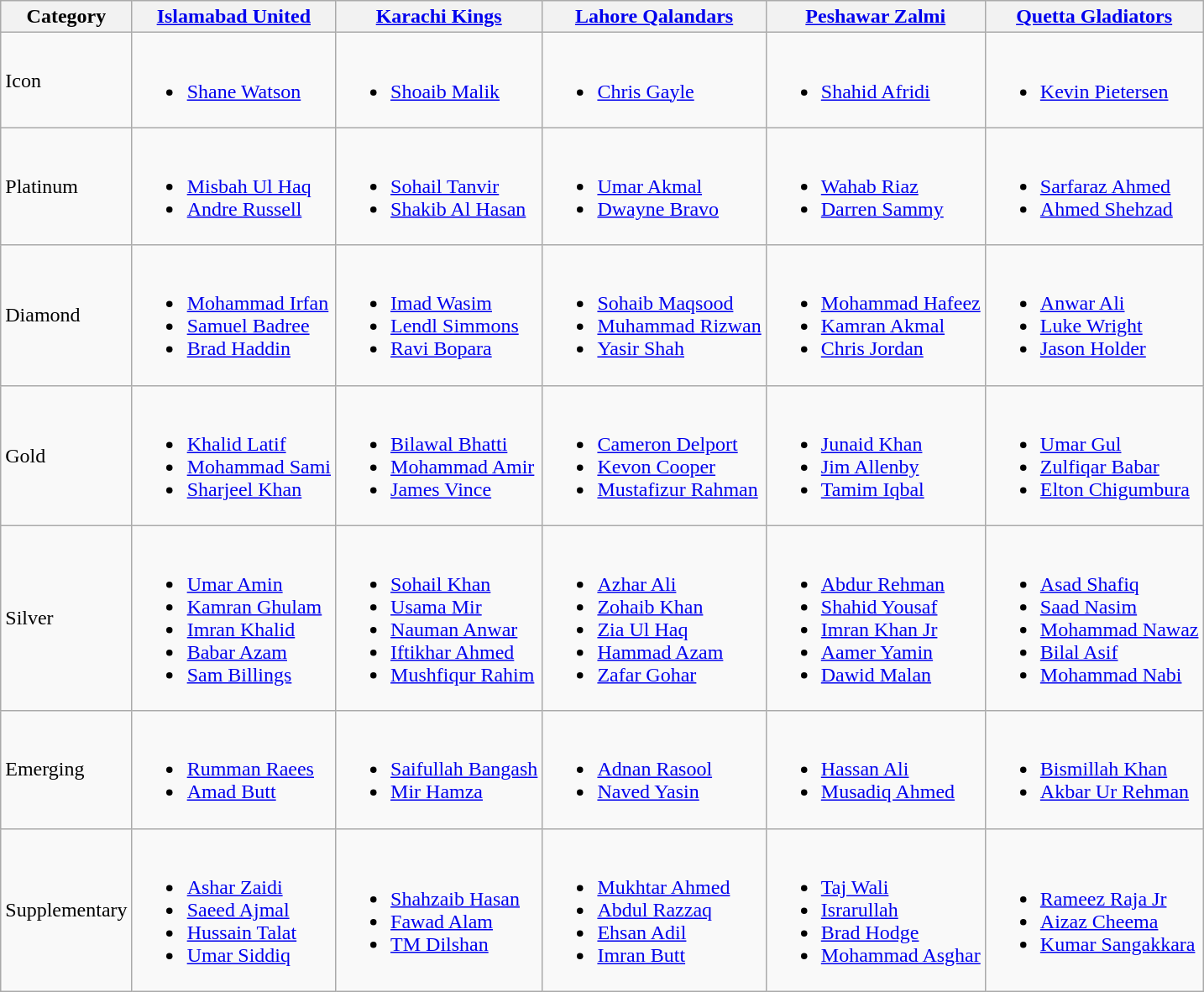<table class="wikitable">
<tr>
<th>Category</th>
<th><a href='#'>Islamabad United</a></th>
<th><a href='#'>Karachi Kings</a></th>
<th><a href='#'>Lahore Qalandars</a></th>
<th><a href='#'>Peshawar Zalmi</a></th>
<th><a href='#'>Quetta Gladiators</a></th>
</tr>
<tr>
<td>Icon</td>
<td><br><ul><li><a href='#'>Shane Watson</a></li></ul></td>
<td><br><ul><li><a href='#'>Shoaib Malik</a></li></ul></td>
<td><br><ul><li><a href='#'>Chris Gayle</a></li></ul></td>
<td><br><ul><li><a href='#'>Shahid Afridi</a></li></ul></td>
<td><br><ul><li><a href='#'>Kevin Pietersen</a></li></ul></td>
</tr>
<tr>
<td>Platinum</td>
<td><br><ul><li><a href='#'>Misbah Ul Haq</a></li><li><a href='#'>Andre Russell</a></li></ul></td>
<td><br><ul><li><a href='#'>Sohail Tanvir</a></li><li><a href='#'>Shakib Al Hasan</a></li></ul></td>
<td><br><ul><li><a href='#'>Umar Akmal</a></li><li><a href='#'>Dwayne Bravo</a></li></ul></td>
<td><br><ul><li><a href='#'>Wahab Riaz</a></li><li><a href='#'>Darren Sammy</a></li></ul></td>
<td><br><ul><li><a href='#'>Sarfaraz Ahmed</a></li><li><a href='#'>Ahmed Shehzad</a></li></ul></td>
</tr>
<tr>
<td>Diamond</td>
<td><br><ul><li><a href='#'>Mohammad Irfan</a></li><li><a href='#'>Samuel Badree</a></li><li><a href='#'>Brad Haddin</a></li></ul></td>
<td><br><ul><li><a href='#'>Imad Wasim</a></li><li><a href='#'>Lendl Simmons</a></li><li><a href='#'>Ravi Bopara</a></li></ul></td>
<td><br><ul><li><a href='#'>Sohaib Maqsood</a></li><li><a href='#'>Muhammad Rizwan</a></li><li><a href='#'>Yasir Shah</a></li></ul></td>
<td><br><ul><li><a href='#'>Mohammad Hafeez</a></li><li><a href='#'>Kamran Akmal</a></li><li><a href='#'>Chris Jordan</a></li></ul></td>
<td><br><ul><li><a href='#'>Anwar Ali</a></li><li><a href='#'>Luke Wright</a></li><li><a href='#'>Jason Holder</a></li></ul></td>
</tr>
<tr>
<td>Gold</td>
<td><br><ul><li><a href='#'>Khalid Latif</a></li><li><a href='#'>Mohammad Sami</a></li><li><a href='#'>Sharjeel Khan</a></li></ul></td>
<td><br><ul><li><a href='#'>Bilawal Bhatti</a></li><li><a href='#'>Mohammad Amir</a></li><li><a href='#'>James Vince</a></li></ul></td>
<td><br><ul><li><a href='#'>Cameron Delport</a></li><li><a href='#'>Kevon Cooper</a></li><li><a href='#'>Mustafizur Rahman</a></li></ul></td>
<td><br><ul><li><a href='#'>Junaid Khan</a></li><li><a href='#'>Jim Allenby</a></li><li><a href='#'>Tamim Iqbal</a></li></ul></td>
<td><br><ul><li><a href='#'>Umar Gul</a></li><li><a href='#'>Zulfiqar Babar</a></li><li><a href='#'>Elton Chigumbura</a></li></ul></td>
</tr>
<tr>
<td>Silver</td>
<td><br><ul><li><a href='#'>Umar Amin</a></li><li><a href='#'>Kamran Ghulam</a></li><li><a href='#'>Imran Khalid</a></li><li><a href='#'>Babar Azam</a></li><li><a href='#'>Sam Billings</a></li></ul></td>
<td><br><ul><li><a href='#'>Sohail Khan</a></li><li><a href='#'>Usama Mir</a></li><li><a href='#'>Nauman Anwar</a></li><li><a href='#'>Iftikhar Ahmed</a></li><li><a href='#'>Mushfiqur Rahim</a></li></ul></td>
<td><br><ul><li><a href='#'>Azhar Ali</a></li><li><a href='#'>Zohaib Khan</a></li><li><a href='#'>Zia Ul Haq</a></li><li><a href='#'>Hammad Azam</a></li><li><a href='#'>Zafar Gohar</a></li></ul></td>
<td><br><ul><li><a href='#'>Abdur Rehman</a></li><li><a href='#'>Shahid Yousaf</a></li><li><a href='#'>Imran Khan Jr</a></li><li><a href='#'>Aamer Yamin</a></li><li><a href='#'>Dawid Malan</a></li></ul></td>
<td><br><ul><li><a href='#'>Asad Shafiq</a></li><li><a href='#'>Saad Nasim</a></li><li><a href='#'>Mohammad Nawaz</a></li><li><a href='#'>Bilal Asif</a></li><li><a href='#'>Mohammad Nabi</a></li></ul></td>
</tr>
<tr>
<td>Emerging</td>
<td><br><ul><li><a href='#'>Rumman Raees</a></li><li><a href='#'>Amad Butt</a></li></ul></td>
<td><br><ul><li><a href='#'>Saifullah Bangash</a></li><li><a href='#'>Mir Hamza</a></li></ul></td>
<td><br><ul><li><a href='#'>Adnan Rasool</a></li><li><a href='#'>Naved Yasin</a></li></ul></td>
<td><br><ul><li><a href='#'>Hassan Ali</a></li><li><a href='#'>Musadiq Ahmed</a></li></ul></td>
<td><br><ul><li><a href='#'>Bismillah Khan</a></li><li><a href='#'>Akbar Ur Rehman</a></li></ul></td>
</tr>
<tr>
<td>Supplementary</td>
<td><br><ul><li><a href='#'>Ashar Zaidi</a></li><li><a href='#'>Saeed Ajmal</a></li><li><a href='#'>Hussain Talat</a></li><li><a href='#'>Umar Siddiq</a></li></ul></td>
<td><br><ul><li><a href='#'>Shahzaib Hasan</a></li><li><a href='#'>Fawad Alam</a></li><li><a href='#'>TM Dilshan</a></li></ul></td>
<td><br><ul><li><a href='#'>Mukhtar Ahmed</a></li><li><a href='#'>Abdul Razzaq</a></li><li><a href='#'>Ehsan Adil</a></li><li><a href='#'>Imran Butt</a></li></ul></td>
<td><br><ul><li><a href='#'>Taj Wali</a></li><li><a href='#'>Israrullah</a></li><li><a href='#'>Brad Hodge</a></li><li><a href='#'>Mohammad Asghar</a></li></ul></td>
<td><br><ul><li><a href='#'>Rameez Raja Jr</a></li><li><a href='#'>Aizaz Cheema</a></li><li><a href='#'>Kumar Sangakkara</a></li></ul></td>
</tr>
</table>
